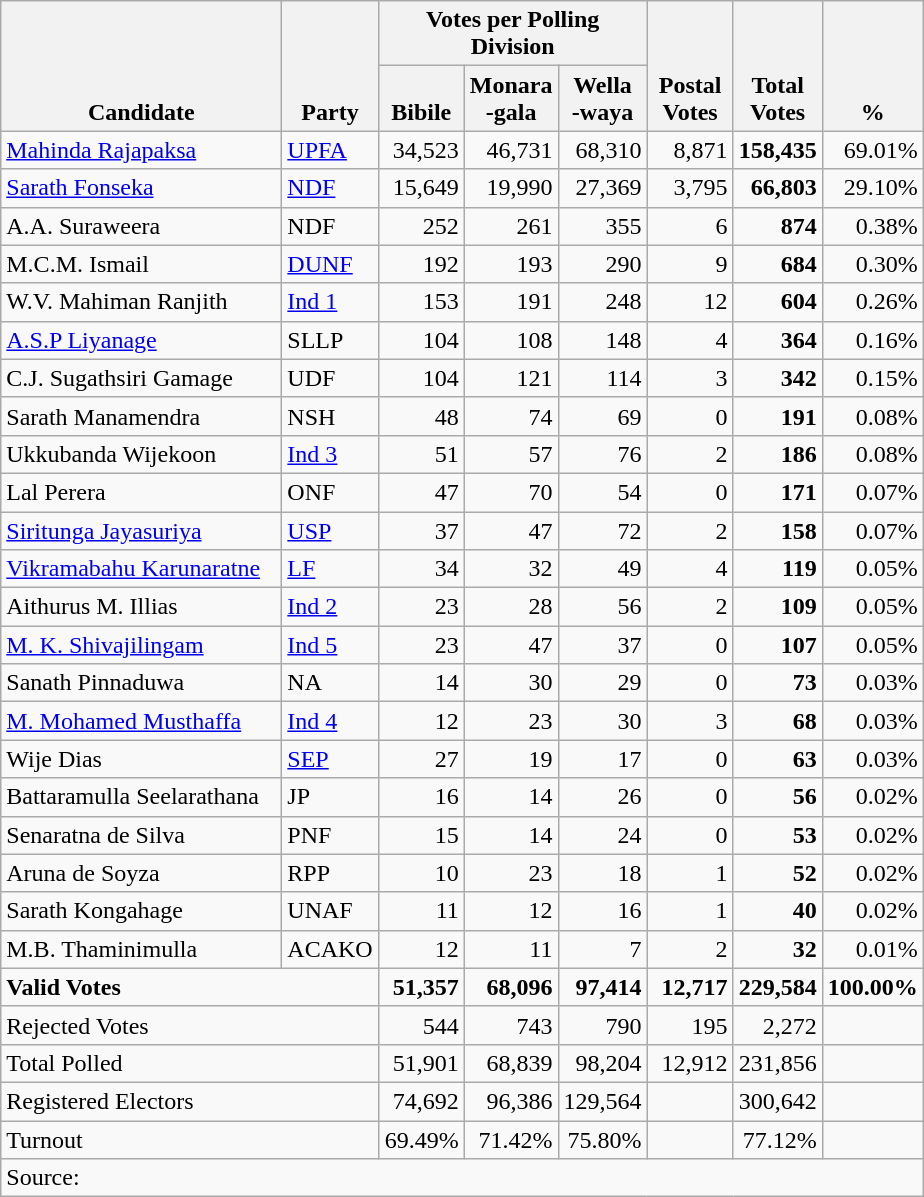<table class="wikitable" border="1" style="text-align:right;">
<tr>
<th align=left valign=bottom rowspan=2 width="180">Candidate</th>
<th align=left valign=bottom rowspan=2 width="40">Party</th>
<th colspan=3>Votes per Polling Division</th>
<th align=center valign=bottom rowspan=2 width="50">Postal<br>Votes</th>
<th align=center valign=bottom rowspan=2 width="50">Total Votes</th>
<th align=center valign=bottom rowspan=2 width="50">%</th>
</tr>
<tr>
<th align=center valign=bottom width="50">Bibile</th>
<th align=center valign=bottom width="50">Monara<br>-gala</th>
<th align=center valign=bottom width="50">Wella<br>-waya</th>
</tr>
<tr>
<td align=left><a href='#'>Mahinda Rajapaksa</a></td>
<td align=left><a href='#'>UPFA</a></td>
<td>34,523</td>
<td>46,731</td>
<td>68,310</td>
<td>8,871</td>
<td><strong>158,435</strong></td>
<td>69.01%</td>
</tr>
<tr>
<td align=left><a href='#'>Sarath Fonseka</a></td>
<td align=left><a href='#'>NDF</a></td>
<td>15,649</td>
<td>19,990</td>
<td>27,369</td>
<td>3,795</td>
<td><strong>66,803</strong></td>
<td>29.10%</td>
</tr>
<tr>
<td align=left>A.A. Suraweera</td>
<td align=left>NDF</td>
<td>252</td>
<td>261</td>
<td>355</td>
<td>6</td>
<td><strong>874</strong></td>
<td>0.38%</td>
</tr>
<tr>
<td align=left>M.C.M. Ismail</td>
<td align=left><a href='#'>DUNF</a></td>
<td>192</td>
<td>193</td>
<td>290</td>
<td>9</td>
<td><strong>684</strong></td>
<td>0.30%</td>
</tr>
<tr>
<td align=left>W.V. Mahiman Ranjith</td>
<td align=left><a href='#'>Ind 1</a></td>
<td>153</td>
<td>191</td>
<td>248</td>
<td>12</td>
<td><strong>604</strong></td>
<td>0.26%</td>
</tr>
<tr>
<td align=left><a href='#'>A.S.P Liyanage</a></td>
<td align=left>SLLP</td>
<td>104</td>
<td>108</td>
<td>148</td>
<td>4</td>
<td><strong>364</strong></td>
<td>0.16%</td>
</tr>
<tr>
<td align=left>C.J. Sugathsiri Gamage</td>
<td align=left>UDF</td>
<td>104</td>
<td>121</td>
<td>114</td>
<td>3</td>
<td><strong>342</strong></td>
<td>0.15%</td>
</tr>
<tr>
<td align=left>Sarath Manamendra</td>
<td align=left>NSH</td>
<td>48</td>
<td>74</td>
<td>69</td>
<td>0</td>
<td><strong>191</strong></td>
<td>0.08%</td>
</tr>
<tr>
<td align=left>Ukkubanda Wijekoon</td>
<td align=left><a href='#'>Ind 3</a></td>
<td>51</td>
<td>57</td>
<td>76</td>
<td>2</td>
<td><strong>186</strong></td>
<td>0.08%</td>
</tr>
<tr>
<td align=left>Lal Perera</td>
<td align=left>ONF</td>
<td>47</td>
<td>70</td>
<td>54</td>
<td>0</td>
<td><strong>171</strong></td>
<td>0.07%</td>
</tr>
<tr>
<td align=left><a href='#'>Siritunga Jayasuriya</a></td>
<td align=left><a href='#'>USP</a></td>
<td>37</td>
<td>47</td>
<td>72</td>
<td>2</td>
<td><strong>158</strong></td>
<td>0.07%</td>
</tr>
<tr>
<td align=left><a href='#'>Vikramabahu Karunaratne</a></td>
<td align=left><a href='#'>LF</a></td>
<td>34</td>
<td>32</td>
<td>49</td>
<td>4</td>
<td><strong>119</strong></td>
<td>0.05%</td>
</tr>
<tr>
<td align=left>Aithurus M. Illias</td>
<td align=left><a href='#'>Ind 2</a></td>
<td>23</td>
<td>28</td>
<td>56</td>
<td>2</td>
<td><strong>109</strong></td>
<td>0.05%</td>
</tr>
<tr>
<td align=left><a href='#'>M. K. Shivajilingam</a></td>
<td align=left><a href='#'>Ind 5</a></td>
<td>23</td>
<td>47</td>
<td>37</td>
<td>0</td>
<td><strong>107</strong></td>
<td>0.05%</td>
</tr>
<tr>
<td align=left>Sanath Pinnaduwa</td>
<td align=left>NA</td>
<td>14</td>
<td>30</td>
<td>29</td>
<td>0</td>
<td><strong>73</strong></td>
<td>0.03%</td>
</tr>
<tr>
<td align=left><a href='#'>M. Mohamed Musthaffa</a></td>
<td align=left><a href='#'>Ind 4</a></td>
<td>12</td>
<td>23</td>
<td>30</td>
<td>3</td>
<td><strong>68</strong></td>
<td>0.03%</td>
</tr>
<tr>
<td align=left>Wije Dias</td>
<td align=left><a href='#'>SEP</a></td>
<td>27</td>
<td>19</td>
<td>17</td>
<td>0</td>
<td><strong>63</strong></td>
<td>0.03%</td>
</tr>
<tr>
<td align=left>Battaramulla Seelarathana</td>
<td align=left>JP</td>
<td>16</td>
<td>14</td>
<td>26</td>
<td>0</td>
<td><strong>56</strong></td>
<td>0.02%</td>
</tr>
<tr>
<td align=left>Senaratna de Silva</td>
<td align=left>PNF</td>
<td>15</td>
<td>14</td>
<td>24</td>
<td>0</td>
<td><strong>53</strong></td>
<td>0.02%</td>
</tr>
<tr>
<td align=left>Aruna de Soyza</td>
<td align=left>RPP</td>
<td>10</td>
<td>23</td>
<td>18</td>
<td>1</td>
<td><strong>52</strong></td>
<td>0.02%</td>
</tr>
<tr>
<td align=left>Sarath Kongahage</td>
<td align=left>UNAF</td>
<td>11</td>
<td>12</td>
<td>16</td>
<td>1</td>
<td><strong>40</strong></td>
<td>0.02%</td>
</tr>
<tr>
<td align=left>M.B. Thaminimulla</td>
<td align=left>ACAKO</td>
<td>12</td>
<td>11</td>
<td>7</td>
<td>2</td>
<td><strong>32</strong></td>
<td>0.01%</td>
</tr>
<tr>
<td align=left colspan=2><strong>Valid Votes</strong></td>
<td><strong>51,357</strong></td>
<td><strong>68,096</strong></td>
<td><strong>97,414</strong></td>
<td><strong>12,717</strong></td>
<td><strong>229,584</strong></td>
<td><strong>100.00%</strong></td>
</tr>
<tr>
<td align=left colspan=2>Rejected Votes</td>
<td>544</td>
<td>743</td>
<td>790</td>
<td>195</td>
<td>2,272</td>
<td></td>
</tr>
<tr>
<td align=left colspan=2>Total Polled</td>
<td>51,901</td>
<td>68,839</td>
<td>98,204</td>
<td>12,912</td>
<td>231,856</td>
<td></td>
</tr>
<tr>
<td align=left colspan=2>Registered Electors</td>
<td>74,692</td>
<td>96,386</td>
<td>129,564</td>
<td></td>
<td>300,642</td>
<td></td>
</tr>
<tr>
<td align=left colspan=2>Turnout</td>
<td>69.49%</td>
<td>71.42%</td>
<td>75.80%</td>
<td></td>
<td>77.12%</td>
<td></td>
</tr>
<tr>
<td align=left colspan=8>Source:</td>
</tr>
</table>
